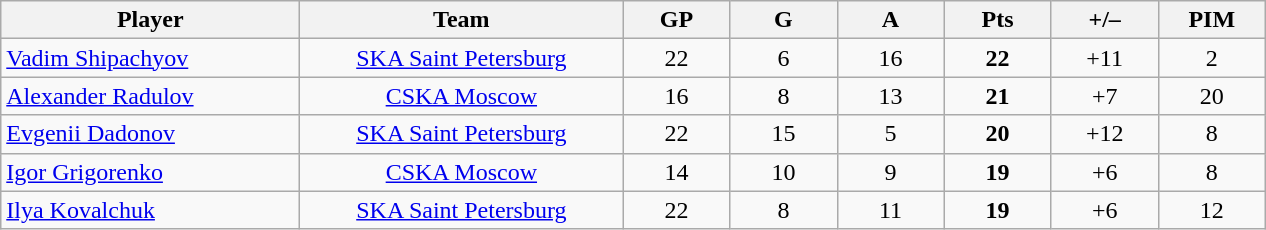<table class="wikitable sortable">
<tr>
<th style="width: 12em;">Player</th>
<th style="width: 13em;">Team</th>
<th style="width: 4em;">GP</th>
<th style="width: 4em;">G</th>
<th style="width: 4em;">A</th>
<th style="width: 4em;">Pts</th>
<th style="width: 4em;">+/–</th>
<th style="width: 4em;">PIM</th>
</tr>
<tr align="center">
<td align="left"> <a href='#'>Vadim Shipachyov</a></td>
<td><a href='#'>SKA Saint Petersburg</a></td>
<td>22</td>
<td>6</td>
<td>16</td>
<td><strong>22</strong></td>
<td>+11</td>
<td>2</td>
</tr>
<tr align="center">
<td align="left"> <a href='#'>Alexander Radulov</a></td>
<td><a href='#'>CSKA Moscow</a></td>
<td>16</td>
<td>8</td>
<td>13</td>
<td><strong>21</strong></td>
<td>+7</td>
<td>20</td>
</tr>
<tr align="center">
<td align="left"> <a href='#'>Evgenii Dadonov</a></td>
<td><a href='#'>SKA Saint Petersburg</a></td>
<td>22</td>
<td>15</td>
<td>5</td>
<td><strong>20</strong></td>
<td>+12</td>
<td>8</td>
</tr>
<tr align="center">
<td align="left"> <a href='#'>Igor Grigorenko</a></td>
<td><a href='#'>CSKA Moscow</a></td>
<td>14</td>
<td>10</td>
<td>9</td>
<td><strong>19</strong></td>
<td>+6</td>
<td>8</td>
</tr>
<tr align="center">
<td align="left"> <a href='#'>Ilya Kovalchuk</a></td>
<td><a href='#'>SKA Saint Petersburg</a></td>
<td>22</td>
<td>8</td>
<td>11</td>
<td><strong>19</strong></td>
<td>+6</td>
<td>12</td>
</tr>
</table>
